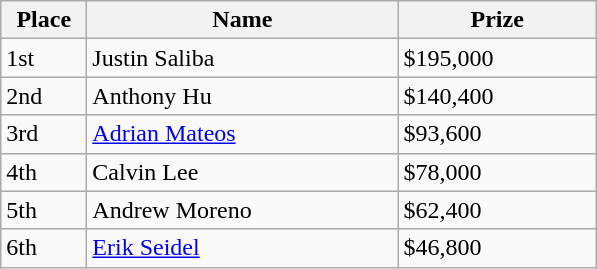<table class="wikitable">
<tr>
<th width="50">Place</th>
<th width="200">Name</th>
<th width="125">Prize</th>
</tr>
<tr>
<td>1st</td>
<td> Justin Saliba</td>
<td>$195,000</td>
</tr>
<tr>
<td>2nd</td>
<td> Anthony Hu</td>
<td>$140,400</td>
</tr>
<tr>
<td>3rd</td>
<td> <a href='#'>Adrian Mateos</a></td>
<td>$93,600</td>
</tr>
<tr>
<td>4th</td>
<td> Calvin Lee</td>
<td>$78,000</td>
</tr>
<tr>
<td>5th</td>
<td> Andrew Moreno</td>
<td>$62,400</td>
</tr>
<tr>
<td>6th</td>
<td> <a href='#'>Erik Seidel</a></td>
<td>$46,800</td>
</tr>
</table>
